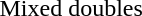<table>
<tr>
<td rowspan=2>Mixed doubles</td>
<td rowspan=2></td>
<td rowspan=2></td>
<td></td>
</tr>
<tr>
<td></td>
</tr>
</table>
